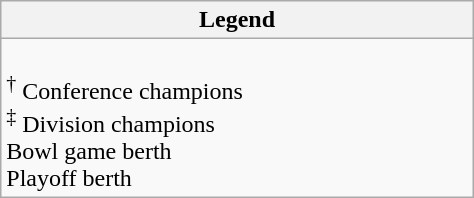<table class="wikitable" style="margin:1em auto; width:25%;">
<tr>
<th colspan=2>Legend</th>
</tr>
<tr>
<td><br> <sup>†</sup> Conference champions<br>
 <sup>‡</sup> Division champions<br>
 Bowl game berth<br>
 Playoff berth<br></td>
</tr>
</table>
